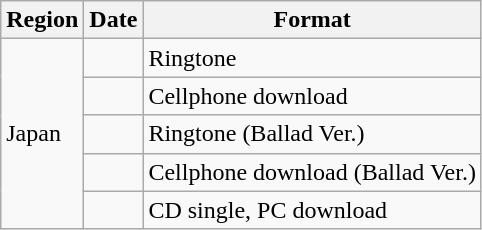<table class="wikitable">
<tr>
<th>Region</th>
<th>Date</th>
<th>Format</th>
</tr>
<tr>
<td rowspan="5">Japan</td>
<td></td>
<td>Ringtone</td>
</tr>
<tr>
<td></td>
<td>Cellphone download</td>
</tr>
<tr>
<td></td>
<td>Ringtone (Ballad Ver.)</td>
</tr>
<tr>
<td></td>
<td>Cellphone download (Ballad Ver.)</td>
</tr>
<tr>
<td></td>
<td>CD single, PC download</td>
</tr>
</table>
